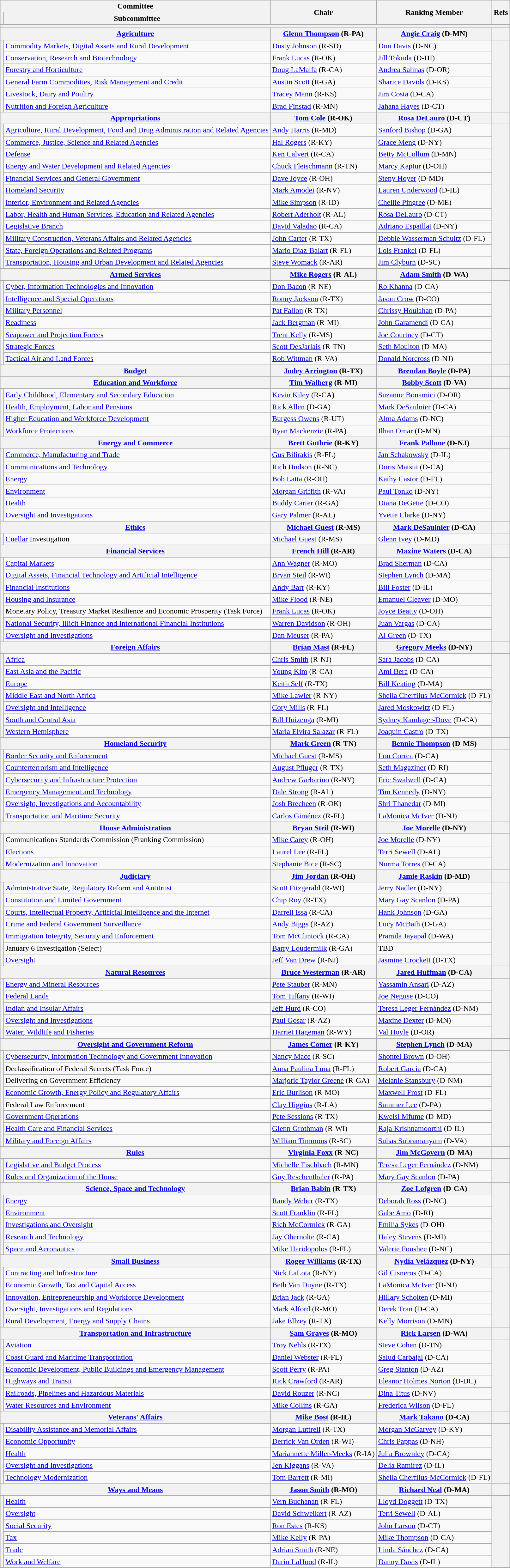<table class=wikitable>
<tr>
<th colspan=2>Committee</th>
<th rowspan=2>Chair</th>
<th rowspan=2>Ranking Member</th>
<th rowspan=2>Refs</th>
</tr>
<tr>
<th></th>
<th>Subcommittee</th>
</tr>
<tr>
<th colspan=5></th>
</tr>
<tr>
<th colspan=2><a href='#'>Agriculture</a></th>
<th><a href='#'>Glenn Thompson</a> (R-PA)</th>
<th><a href='#'>Angie Craig</a> (D-MN)</th>
<th></th>
</tr>
<tr>
<th rowspan=6></th>
<td><a href='#'>Commodity Markets, Digital Assets and Rural Development</a></td>
<td><a href='#'>Dusty Johnson</a> (R-SD)</td>
<td><a href='#'>Don Davis</a> (D-NC)</td>
<th rowspan=6></th>
</tr>
<tr>
<td><a href='#'>Conservation, Research and Biotechnology</a></td>
<td><a href='#'>Frank Lucas</a> (R-OK)</td>
<td><a href='#'>Jill Tokuda</a> (D-HI)</td>
</tr>
<tr>
<td><a href='#'>Forestry and Horticulture</a></td>
<td><a href='#'>Doug LaMalfa</a> (R-CA)</td>
<td><a href='#'>Andrea Salinas</a> (D-OR)</td>
</tr>
<tr>
<td><a href='#'>General Farm Commodities, Risk Management and Credit</a></td>
<td><a href='#'>Austin Scott</a> (R-GA)</td>
<td><a href='#'>Sharice Davids</a> (D-KS)</td>
</tr>
<tr>
<td><a href='#'>Livestock, Dairy and Poultry</a></td>
<td><a href='#'>Tracey Mann</a> (R-KS)</td>
<td><a href='#'>Jim Costa</a> (D-CA)</td>
</tr>
<tr>
<td><a href='#'>Nutrition and Foreign Agriculture</a></td>
<td><a href='#'>Brad Finstad</a> (R-MN)</td>
<td><a href='#'>Jahana Hayes</a> (D-CT)</td>
</tr>
<tr>
<th colspan=2><a href='#'>Appropriations</a></th>
<th><a href='#'>Tom Cole</a> (R-OK)</th>
<th><a href='#'>Rosa DeLauro</a> (D-CT)</th>
<th></th>
</tr>
<tr>
<th rowspan=12></th>
<td><a href='#'>Agriculture, Rural Development, Food and Drug Administration and Related Agencies</a></td>
<td><a href='#'>Andy Harris</a> (R-MD)</td>
<td><a href='#'>Sanford Bishop</a> (D-GA)</td>
<th rowspan=12></th>
</tr>
<tr>
<td><a href='#'>Commerce, Justice, Science and Related Agencies</a></td>
<td><a href='#'>Hal Rogers</a> (R-KY)</td>
<td><a href='#'>Grace Meng</a> (D-NY)</td>
</tr>
<tr>
<td><a href='#'>Defense</a></td>
<td><a href='#'>Ken Calvert</a> (R-CA)</td>
<td><a href='#'>Betty McCollum</a> (D-MN)</td>
</tr>
<tr>
<td><a href='#'>Energy and Water Development and Related Agencies</a></td>
<td><a href='#'>Chuck Fleischmann</a> (R-TN)</td>
<td><a href='#'>Marcy Kaptur</a> (D-OH)</td>
</tr>
<tr>
<td><a href='#'>Financial Services and General Government</a></td>
<td><a href='#'>Dave Joyce</a> (R-OH)</td>
<td><a href='#'>Steny Hoyer</a> (D-MD)</td>
</tr>
<tr>
<td><a href='#'>Homeland Security</a></td>
<td><a href='#'>Mark Amodei</a> (R-NV)</td>
<td><a href='#'>Lauren Underwood</a> (D-IL)<br></td>
</tr>
<tr>
<td><a href='#'>Interior, Environment and Related Agencies</a></td>
<td><a href='#'>Mike Simpson</a> (R-ID)</td>
<td><a href='#'>Chellie Pingree</a> (D-ME)</td>
</tr>
<tr>
<td><a href='#'>Labor, Health and Human Services, Education and Related Agencies</a></td>
<td><a href='#'>Robert Aderholt</a> (R-AL)</td>
<td><a href='#'>Rosa DeLauro</a> (D-CT)</td>
</tr>
<tr>
<td><a href='#'>Legislative Branch</a></td>
<td><a href='#'>David Valadao</a> (R-CA)</td>
<td><a href='#'>Adriano Espaillat</a> (D-NY)</td>
</tr>
<tr>
<td><a href='#'>Military Construction, Veterans Affairs and Related Agencies</a></td>
<td><a href='#'>John Carter</a> (R-TX)</td>
<td><a href='#'>Debbie Wasserman Schultz</a> (D-FL)</td>
</tr>
<tr>
<td><a href='#'>State, Foreign Operations and Related Programs</a></td>
<td><a href='#'>Mario Díaz-Balart</a> (R-FL)</td>
<td><a href='#'>Lois Frankel</a> (D-FL)</td>
</tr>
<tr>
<td><a href='#'>Transportation, Housing and Urban Development and Related Agencies</a></td>
<td><a href='#'>Steve Womack</a> (R-AR)</td>
<td><a href='#'>Jim Clyburn</a> (D-SC)</td>
</tr>
<tr>
<th colspan=2><a href='#'>Armed Services</a></th>
<th><a href='#'>Mike Rogers</a> (R-AL)</th>
<th><a href='#'>Adam Smith</a> (D-WA)</th>
<th></th>
</tr>
<tr>
<th rowspan=7></th>
<td><a href='#'>Cyber, Information Technologies and Innovation</a></td>
<td><a href='#'>Don Bacon</a> (R-NE)</td>
<td><a href='#'>Ro Khanna</a> (D-CA)</td>
<th rowspan=7></th>
</tr>
<tr>
<td><a href='#'>Intelligence and Special Operations</a></td>
<td><a href='#'>Ronny Jackson</a> (R-TX)</td>
<td><a href='#'>Jason Crow</a> (D-CO)</td>
</tr>
<tr>
<td><a href='#'>Military Personnel</a></td>
<td><a href='#'>Pat Fallon</a> (R-TX)</td>
<td><a href='#'>Chrissy Houlahan</a> (D-PA)</td>
</tr>
<tr>
<td><a href='#'>Readiness</a></td>
<td><a href='#'>Jack Bergman</a> (R-MI)</td>
<td><a href='#'>John Garamendi</a> (D-CA)</td>
</tr>
<tr>
<td><a href='#'>Seapower and Projection Forces</a></td>
<td><a href='#'>Trent Kelly</a> (R-MS)</td>
<td><a href='#'>Joe Courtney</a> (D-CT)</td>
</tr>
<tr>
<td><a href='#'>Strategic Forces</a></td>
<td><a href='#'>Scott DesJarlais</a> (R-TN)</td>
<td><a href='#'>Seth Moulton</a> (D-MA)</td>
</tr>
<tr>
<td><a href='#'>Tactical Air and Land Forces</a></td>
<td><a href='#'>Rob Wittman</a> (R-VA)</td>
<td><a href='#'>Donald Norcross</a> (D-NJ)</td>
</tr>
<tr>
<th colspan=2><a href='#'>Budget</a></th>
<th><a href='#'>Jodey Arrington</a> (R-TX)</th>
<th><a href='#'>Brendan Boyle</a> (D-PA)</th>
<th></th>
</tr>
<tr>
<th colspan=2><a href='#'>Education and Workforce</a></th>
<th><a href='#'>Tim Walberg</a> (R-MI)</th>
<th><a href='#'>Bobby Scott</a> (D-VA)</th>
<th></th>
</tr>
<tr>
<th rowspan=4></th>
<td><a href='#'>Early Childhood, Elementary and Secondary Education</a></td>
<td><a href='#'>Kevin Kiley</a> (R-CA)</td>
<td><a href='#'>Suzanne Bonamici</a> (D-OR)</td>
<th rowspan=4></th>
</tr>
<tr>
<td><a href='#'>Health, Employment, Labor and Pensions</a></td>
<td><a href='#'>Rick Allen</a> (D-GA)</td>
<td><a href='#'>Mark DeSaulnier</a> (D-CA)</td>
</tr>
<tr>
<td><a href='#'>Higher Education and Workforce Development</a></td>
<td><a href='#'>Burgess Owens</a> (R-UT)</td>
<td><a href='#'>Alma Adams</a> (D-NC)</td>
</tr>
<tr>
<td><a href='#'>Workforce Protections</a></td>
<td><a href='#'>Ryan Mackenzie</a> (R-PA)</td>
<td><a href='#'>Ilhan Omar</a> (D-MN)</td>
</tr>
<tr>
<th colspan=2><a href='#'>Energy and Commerce</a></th>
<th><a href='#'>Brett Guthrie</a> (R-KY)</th>
<th><a href='#'>Frank Pallone</a> (D-NJ)</th>
<th></th>
</tr>
<tr>
<th rowspan=6></th>
<td><a href='#'>Commerce, Manufacturing and Trade</a></td>
<td><a href='#'>Gus Bilirakis</a> (R-FL)</td>
<td><a href='#'>Jan Schakowsky</a> (D-IL)</td>
<th rowspan=6></th>
</tr>
<tr>
<td><a href='#'>Communications and Technology</a></td>
<td><a href='#'>Rich Hudson</a> (R-NC)</td>
<td><a href='#'>Doris Matsui</a> (D-CA)</td>
</tr>
<tr>
<td><a href='#'>Energy</a></td>
<td><a href='#'>Bob Latta</a> (R-OH)</td>
<td><a href='#'>Kathy Castor</a> (D-FL)</td>
</tr>
<tr>
<td><a href='#'>Environment</a></td>
<td><a href='#'>Morgan Griffith</a> (R-VA)</td>
<td><a href='#'>Paul Tonko</a> (D-NY)</td>
</tr>
<tr>
<td><a href='#'>Health</a></td>
<td><a href='#'>Buddy Carter</a> (R-GA)</td>
<td><a href='#'>Diana DeGette</a> (D-CO)</td>
</tr>
<tr>
<td><a href='#'>Oversight and Investigations</a></td>
<td><a href='#'>Gary Palmer</a> (R-AL)</td>
<td><a href='#'>Yvette Clarke</a> (D-NY)</td>
</tr>
<tr>
<th colspan=2><a href='#'>Ethics</a></th>
<th><a href='#'>Michael Guest</a> (R-MS)</th>
<th><a href='#'>Mark DeSaulnier</a> (D-CA)</th>
<th></th>
</tr>
<tr>
<th></th>
<td><a href='#'>Cuellar</a> Investigation</td>
<td><a href='#'>Michael Guest</a> (R-MS)</td>
<td><a href='#'>Glenn Ivey</a> (D-MD)</td>
<th></th>
</tr>
<tr>
<th colspan=2><a href='#'>Financial Services</a></th>
<th><a href='#'>French Hill</a> (R-AR)</th>
<th><a href='#'>Maxine Waters</a> (D-CA)</th>
<th></th>
</tr>
<tr>
<th rowspan=7></th>
<td><a href='#'>Capital Markets</a></td>
<td><a href='#'>Ann Wagner</a> (R-MO)</td>
<td><a href='#'>Brad Sherman</a> (D-CA)</td>
<th rowspan=7></th>
</tr>
<tr>
<td><a href='#'>Digital Assets, Financial Technology and Artificial Intelligence</a></td>
<td><a href='#'>Bryan Steil</a> (R-WI)</td>
<td><a href='#'>Stephen Lynch</a> (D-MA)</td>
</tr>
<tr>
<td><a href='#'>Financial Institutions</a></td>
<td><a href='#'>Andy Barr</a> (R-KY)</td>
<td><a href='#'>Bill Foster</a> (D-IL)</td>
</tr>
<tr>
<td><a href='#'>Housing and Insurance</a></td>
<td><a href='#'>Mike Flood</a> (R-NE)</td>
<td><a href='#'>Emanuel Cleaver</a> (D-MO)</td>
</tr>
<tr>
<td>Monetary Policy, Treasury Market Resilience and Economic Prosperity (Task Force)</td>
<td><a href='#'>Frank Lucas</a> (R-OK)</td>
<td><a href='#'>Joyce Beatty</a> (D-OH)</td>
</tr>
<tr>
<td><a href='#'>National Security, Illicit Finance and International Financial Institutions</a></td>
<td><a href='#'>Warren Davidson</a> (R-OH)</td>
<td><a href='#'>Juan Vargas</a> (D-CA)</td>
</tr>
<tr>
<td><a href='#'>Oversight and Investigations</a></td>
<td><a href='#'>Dan Meuser</a> (R-PA)</td>
<td><a href='#'>Al Green</a> (D-TX)</td>
</tr>
<tr>
<th colspan=2><a href='#'>Foreign Affairs</a></th>
<th><a href='#'>Brian Mast</a> (R-FL)</th>
<th><a href='#'>Gregory Meeks</a> (D-NY)</th>
<th></th>
</tr>
<tr>
<th rowspan=7></th>
<td><a href='#'>Africa</a></td>
<td><a href='#'>Chris Smith</a> (R-NJ)</td>
<td><a href='#'>Sara Jacobs</a> (D-CA)</td>
<th rowspan=7></th>
</tr>
<tr>
<td><a href='#'>East Asia and the Pacific</a></td>
<td><a href='#'>Young Kim</a> (R-CA)</td>
<td><a href='#'>Ami Bera</a> (D-CA)</td>
</tr>
<tr>
<td><a href='#'>Europe</a></td>
<td><a href='#'>Keith Self</a> (R-TX)</td>
<td><a href='#'>Bill Keating</a> (D-MA)</td>
</tr>
<tr>
<td><a href='#'>Middle East and North Africa</a></td>
<td><a href='#'>Mike Lawler</a> (R-NY)</td>
<td><a href='#'>Sheila Cherfilus-McCormick</a> (D-FL)</td>
</tr>
<tr>
<td><a href='#'>Oversight and Intelligence</a></td>
<td><a href='#'>Cory Mills</a> (R-FL)</td>
<td><a href='#'>Jared Moskowitz</a> (D-FL)</td>
</tr>
<tr>
<td><a href='#'>South and Central Asia</a></td>
<td><a href='#'>Bill Huizenga</a> (R-MI)</td>
<td><a href='#'>Sydney Kamlager-Dove</a> (D-CA)</td>
</tr>
<tr>
<td><a href='#'>Western Hemisphere</a></td>
<td><a href='#'>María Elvira Salazar</a> (R-FL)</td>
<td><a href='#'>Joaquin Castro</a> (D-TX)</td>
</tr>
<tr>
<th colspan=2><a href='#'>Homeland Security</a></th>
<th><a href='#'>Mark Green</a> (R-TN)</th>
<th><a href='#'>Bennie Thompson</a> (D-MS)</th>
<th></th>
</tr>
<tr>
<th rowspan=6></th>
<td><a href='#'>Border Security and Enforcement</a></td>
<td><a href='#'>Michael Guest</a> (R-MS)</td>
<td><a href='#'>Lou Correa</a> (D-CA)</td>
<th rowspan=6></th>
</tr>
<tr>
<td><a href='#'>Counterterrorism and Intelligence</a></td>
<td><a href='#'>August Pfluger</a> (R-TX)</td>
<td><a href='#'>Seth Magaziner</a> (D-RI)</td>
</tr>
<tr>
<td><a href='#'>Cybersecurity and Infrastructure Protection</a></td>
<td><a href='#'>Andrew Garbarino</a> (R-NY)</td>
<td><a href='#'>Eric Swalwell</a> (D-CA)</td>
</tr>
<tr>
<td><a href='#'>Emergency Management and Technology</a></td>
<td><a href='#'>Dale Strong</a> (R-AL)</td>
<td><a href='#'>Tim Kennedy</a> (D-NY)</td>
</tr>
<tr>
<td><a href='#'>Oversight, Investigations and Accountability</a></td>
<td><a href='#'>Josh Brecheen</a> (R-OK)</td>
<td><a href='#'>Shri Thanedar</a> (D-MI)</td>
</tr>
<tr>
<td><a href='#'>Transportation and Maritime Security</a></td>
<td><a href='#'>Carlos Giménez</a> (R-FL)</td>
<td><a href='#'>LaMonica McIver</a> (D-NJ)</td>
</tr>
<tr>
<th colspan=2><a href='#'>House Administration</a></th>
<th><a href='#'>Bryan Steil</a> (R-WI)</th>
<th><a href='#'>Joe Morelle</a> (D-NY)</th>
<th></th>
</tr>
<tr>
<th rowspan=3></th>
<td>Communications Standards Commission (Franking Commission)</td>
<td><a href='#'>Mike Carey</a> (R-OH)</td>
<td><a href='#'>Joe Morelle</a> (D-NY)</td>
<th rowspan=3></th>
</tr>
<tr>
<td><a href='#'>Elections</a></td>
<td><a href='#'>Laurel Lee</a> (R-FL)</td>
<td><a href='#'>Terri Sewell</a> (D-AL)</td>
</tr>
<tr>
<td><a href='#'>Modernization and Innovation</a></td>
<td><a href='#'>Stephanie Bice</a> (R-SC)</td>
<td><a href='#'>Norma Torres</a> (D-CA)</td>
</tr>
<tr>
<th colspan=2><a href='#'>Judiciary</a></th>
<th><a href='#'>Jim Jordan</a> (R-OH)</th>
<th><a href='#'>Jamie Raskin</a> (D-MD)</th>
<th></th>
</tr>
<tr>
<th rowspan=7></th>
<td><a href='#'>Administrative State, Regulatory Reform and Antitrust</a></td>
<td><a href='#'>Scott Fitzgerald</a> (R-WI)</td>
<td><a href='#'>Jerry Nadler</a> (D-NY)</td>
<th rowspan=7></th>
</tr>
<tr>
<td><a href='#'>Constitution and Limited Government</a></td>
<td><a href='#'>Chip Roy</a> (R-TX)</td>
<td><a href='#'>Mary Gay Scanlon</a> (D-PA)</td>
</tr>
<tr>
<td><a href='#'>Courts, Intellectual Property, Artificial Intelligence and the Internet</a></td>
<td><a href='#'>Darrell Issa</a> (R-CA)</td>
<td><a href='#'>Hank Johnson</a> (D-GA)</td>
</tr>
<tr>
<td><a href='#'>Crime and Federal Government Surveillance</a></td>
<td><a href='#'>Andy Biggs</a> (R-AZ)</td>
<td><a href='#'>Lucy McBath</a> (D-GA)</td>
</tr>
<tr>
<td><a href='#'>Immigration Integrity, Security and Enforcement</a></td>
<td><a href='#'>Tom McClintock</a> (R-CA)</td>
<td><a href='#'>Pramila Jayapal</a> (D-WA)</td>
</tr>
<tr>
<td>January 6 Investigation (Select)</td>
<td><a href='#'>Barry Loudermilk</a> (R-GA)</td>
<td>TBD</td>
</tr>
<tr>
<td><a href='#'>Oversight</a></td>
<td><a href='#'>Jeff Van Drew</a> (R-NJ)</td>
<td><a href='#'>Jasmine Crockett</a> (D-TX)</td>
</tr>
<tr>
<th colspan=2><a href='#'>Natural Resources</a></th>
<th><a href='#'>Bruce Westerman</a> (R-AR)</th>
<th><a href='#'>Jared Huffman</a> (D-CA)</th>
<th></th>
</tr>
<tr>
<th rowspan=5></th>
<td><a href='#'>Energy and Mineral Resources</a></td>
<td><a href='#'>Pete Stauber</a> (R-MN)</td>
<td><a href='#'>Yassamin Ansari</a> (D-AZ)</td>
<th rowspan=5></th>
</tr>
<tr>
<td><a href='#'>Federal Lands</a></td>
<td><a href='#'>Tom Tiffany</a> (R-WI)</td>
<td><a href='#'>Joe Neguse</a> (D-CO)</td>
</tr>
<tr>
<td><a href='#'>Indian and Insular Affairs</a></td>
<td><a href='#'>Jeff Hurd</a> (R-CO)</td>
<td><a href='#'>Teresa Leger Fernández</a> (D-NM)</td>
</tr>
<tr>
<td><a href='#'>Oversight and Investigations</a></td>
<td><a href='#'>Paul Gosar</a> (R-AZ)</td>
<td><a href='#'>Maxine Dexter</a> (D-MN)</td>
</tr>
<tr>
<td><a href='#'>Water, Wildlife and Fisheries</a></td>
<td><a href='#'>Harriet Hageman</a> (R-WY)</td>
<td><a href='#'>Val Hoyle</a> (D-OR)</td>
</tr>
<tr>
<th colspan=2><a href='#'>Oversight and Government Reform</a></th>
<th><a href='#'>James Comer</a> (R-KY)</th>
<th><a href='#'>Stephen Lynch</a> (D-MA)<br></th>
<th></th>
</tr>
<tr>
<th rowspan=8></th>
<td><a href='#'>Cybersecurity, Information Technology and Government Innovation</a></td>
<td><a href='#'>Nancy Mace</a> (R-SC)</td>
<td><a href='#'>Shontel Brown</a> (D-OH)</td>
<th rowspan=8></th>
</tr>
<tr>
<td>Declassification of Federal Secrets (Task Force)</td>
<td><a href='#'>Anna Paulina Luna</a> (R-FL)</td>
<td><a href='#'>Robert Garcia</a> (D-CA)</td>
</tr>
<tr>
<td>Delivering on Government Efficiency</td>
<td><a href='#'>Marjorie Taylor Greene</a> (R-GA)</td>
<td><a href='#'>Melanie Stansbury</a> (D-NM)</td>
</tr>
<tr>
<td><a href='#'>Economic Growth, Energy Policy and Regulatory Affairs</a></td>
<td><a href='#'>Eric Burlison</a> (R-MO)</td>
<td><a href='#'>Maxwell Frost</a> (D-FL)</td>
</tr>
<tr>
<td>Federal Law Enforcement</td>
<td><a href='#'>Clay Higgins</a> (R-LA)</td>
<td><a href='#'>Summer Lee</a> (D-PA)</td>
</tr>
<tr>
<td><a href='#'>Government Operations</a></td>
<td><a href='#'>Pete Sessions</a> (R-TX)</td>
<td><a href='#'>Kweisi Mfume</a> (D-MD)</td>
</tr>
<tr>
<td><a href='#'>Health Care and Financial Services</a></td>
<td><a href='#'>Glenn Grothman</a> (R-WI)</td>
<td><a href='#'>Raja Krishnamoorthi</a> (D-IL)</td>
</tr>
<tr>
<td><a href='#'>Military and Foreign Affairs</a></td>
<td><a href='#'>William Timmons</a> (R-SC)</td>
<td><a href='#'>Suhas Subramanyam</a> (D-VA)</td>
</tr>
<tr>
<th colspan=2><a href='#'>Rules</a></th>
<th><a href='#'>Virginia Foxx</a> (R-NC)</th>
<th><a href='#'>Jim McGovern</a> (D-MA)</th>
<th></th>
</tr>
<tr>
<th rowspan=2></th>
<td><a href='#'>Legislative and Budget Process</a></td>
<td><a href='#'>Michelle Fischbach</a> (R-MN)</td>
<td><a href='#'>Teresa Leger Fernández</a> (D-NM)</td>
<th rowspan=2></th>
</tr>
<tr>
<td><a href='#'>Rules and Organization of the House</a></td>
<td><a href='#'>Guy Reschenthaler</a> (R-PA)</td>
<td><a href='#'>Mary Gay Scanlon</a> (D-PA)</td>
</tr>
<tr>
<th colspan=2><a href='#'>Science, Space and Technology</a></th>
<th><a href='#'>Brian Babin</a> (R-TX)</th>
<th><a href='#'>Zoe Lofgren</a> (D-CA)</th>
<th></th>
</tr>
<tr>
<th rowspan=5></th>
<td><a href='#'>Energy</a></td>
<td><a href='#'>Randy Weber</a> (R-TX)</td>
<td><a href='#'>Deborah Ross</a> (D-NC)</td>
<th rowspan=5></th>
</tr>
<tr>
<td><a href='#'>Environment</a></td>
<td><a href='#'>Scott Franklin</a> (R-FL)</td>
<td><a href='#'>Gabe Amo</a> (D-RI)</td>
</tr>
<tr>
<td><a href='#'>Investigations and Oversight</a></td>
<td><a href='#'>Rich McCormick</a> (R-GA)</td>
<td><a href='#'>Emilia Sykes</a> (D-OH)</td>
</tr>
<tr>
<td><a href='#'>Research and Technology</a></td>
<td><a href='#'>Jay Obernolte</a> (R-CA)</td>
<td><a href='#'>Haley Stevens</a> (D-MI)</td>
</tr>
<tr>
<td><a href='#'>Space and Aeronautics</a></td>
<td><a href='#'>Mike Haridopolos</a> (R-FL)</td>
<td><a href='#'>Valerie Foushee</a> (D-NC)</td>
</tr>
<tr>
<th colspan=2><a href='#'>Small Business</a></th>
<th><a href='#'>Roger Williams</a> (R-TX)</th>
<th><a href='#'>Nydia Velázquez</a> (D-NY)</th>
<th></th>
</tr>
<tr>
<th rowspan=5></th>
<td><a href='#'>Contracting and Infrastructure</a></td>
<td><a href='#'>Nick LaLota</a> (R-NY)</td>
<td><a href='#'>Gil Cisneros</a> (D-CA)</td>
<th rowspan=5></th>
</tr>
<tr>
<td><a href='#'>Economic Growth, Tax and Capital Access</a></td>
<td><a href='#'>Beth Van Duyne</a> (R-TX)</td>
<td><a href='#'>LaMonica McIver</a> (D-NJ)</td>
</tr>
<tr>
<td><a href='#'>Innovation, Entrepreneurship and Workforce Development</a></td>
<td><a href='#'>Brian Jack</a> (R-GA)</td>
<td><a href='#'>Hillary Scholten</a> (D-MI)</td>
</tr>
<tr>
<td><a href='#'>Oversight, Investigations and Regulations</a></td>
<td><a href='#'>Mark Alford</a> (R-MO)</td>
<td><a href='#'>Derek Tran</a> (D-CA)</td>
</tr>
<tr>
<td><a href='#'>Rural Development, Energy and Supply Chains</a></td>
<td><a href='#'>Jake Ellzey</a> (R-TX)</td>
<td><a href='#'>Kelly Morrison</a> (D-MN)</td>
</tr>
<tr>
<th colspan=2><a href='#'>Transportation and Infrastructure</a></th>
<th><a href='#'>Sam Graves</a> (R-MO)</th>
<th><a href='#'>Rick Larsen</a> (D-WA)</th>
<th></th>
</tr>
<tr>
<th rowspan=6></th>
<td><a href='#'>Aviation</a></td>
<td><a href='#'>Troy Nehls</a> (R-TX)</td>
<td><a href='#'>Steve Cohen</a> (D-TN)</td>
<th rowspan=6></th>
</tr>
<tr>
<td><a href='#'>Coast Guard and Maritime Transportation</a></td>
<td><a href='#'>Daniel Webster</a> (R-FL)</td>
<td><a href='#'>Salud Carbajal</a> (D-CA)</td>
</tr>
<tr>
<td><a href='#'>Economic Development, Public Buildings and Emergency Management</a></td>
<td><a href='#'>Scott Perry</a> (R-PA)</td>
<td><a href='#'>Greg Stanton</a> (D-AZ)</td>
</tr>
<tr>
<td><a href='#'>Highways and Transit</a></td>
<td><a href='#'>Rick Crawford</a> (R-AR)</td>
<td><a href='#'>Eleanor Holmes Norton</a> (D-DC)</td>
</tr>
<tr>
<td><a href='#'>Railroads, Pipelines and Hazardous Materials</a></td>
<td><a href='#'>David Rouzer</a> (R-NC)</td>
<td><a href='#'>Dina Titus</a> (D-NV)</td>
</tr>
<tr>
<td><a href='#'>Water Resources and Environment</a></td>
<td><a href='#'>Mike Collins</a> (R-GA)</td>
<td><a href='#'>Frederica Wilson</a> (D-FL)</td>
</tr>
<tr>
<th colspan=2><a href='#'>Veterans' Affairs</a></th>
<th><a href='#'>Mike Bost</a> (R-IL)</th>
<th><a href='#'>Mark Takano</a> (D-CA)</th>
<th></th>
</tr>
<tr>
<th rowspan=5></th>
<td><a href='#'>Disability Assistance and Memorial Affairs</a></td>
<td><a href='#'>Morgan Luttrell</a> (R-TX)</td>
<td><a href='#'>Morgan McGarvey</a> (D-KY)</td>
<th rowspan=5></th>
</tr>
<tr>
<td><a href='#'>Economic Opportunity</a></td>
<td><a href='#'>Derrick Van Orden</a> (R-WI)</td>
<td><a href='#'>Chris Pappas</a> (D-NH)</td>
</tr>
<tr>
<td><a href='#'>Health</a></td>
<td><a href='#'>Mariannette Miller-Meeks</a> (R-IA)</td>
<td><a href='#'>Julia Brownley</a> (D-CA)</td>
</tr>
<tr>
<td><a href='#'>Oversight and Investigations</a></td>
<td><a href='#'>Jen Kiggans</a> (R-VA)</td>
<td><a href='#'>Delia Ramirez</a> (D-IL)</td>
</tr>
<tr>
<td><a href='#'>Technology Modernization</a></td>
<td><a href='#'>Tom Barrett</a> (R-MI)</td>
<td><a href='#'>Sheila Cherfilus-McCormick</a> (D-FL)</td>
</tr>
<tr>
<th colspan=2><a href='#'>Ways and Means</a></th>
<th><a href='#'>Jason Smith</a> (R-MO)</th>
<th><a href='#'>Richard Neal</a> (D-MA)</th>
<th></th>
</tr>
<tr>
<th rowspan=6></th>
<td><a href='#'>Health</a></td>
<td><a href='#'>Vern Buchanan</a> (R-FL)</td>
<td><a href='#'>Lloyd Doggett</a> (D-TX)</td>
<th rowspan=6></th>
</tr>
<tr>
<td><a href='#'>Oversight</a></td>
<td><a href='#'>David Schweikert</a> (R-AZ)</td>
<td><a href='#'>Terri Sewell</a> (D-AL)</td>
</tr>
<tr>
<td><a href='#'>Social Security</a></td>
<td><a href='#'>Ron Estes</a> (R-KS)</td>
<td><a href='#'>John Larson</a> (D-CT)</td>
</tr>
<tr>
<td><a href='#'>Tax</a></td>
<td><a href='#'>Mike Kelly</a> (R-PA)</td>
<td><a href='#'>Mike Thompson</a> (D-CA)</td>
</tr>
<tr>
<td><a href='#'>Trade</a></td>
<td><a href='#'>Adrian Smith</a> (R-NE)</td>
<td><a href='#'>Linda Sánchez</a> (D-CA)</td>
</tr>
<tr>
<td><a href='#'>Work and Welfare</a></td>
<td><a href='#'>Darin LaHood</a> (R-IL)</td>
<td><a href='#'>Danny Davis</a> (D-IL)</td>
</tr>
</table>
